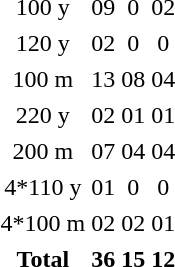<table>
<tr>
</tr>
<tr style="text-align:center;">
<td>100 y<br></td>
<td>09</td>
<td>0</td>
<td>02</td>
</tr>
<tr>
</tr>
<tr style="text-align:center;">
<td>120 y<br></td>
<td>02</td>
<td>0</td>
<td>0</td>
</tr>
<tr>
</tr>
<tr style="text-align:center;">
<td>100 m<br></td>
<td>13</td>
<td>08</td>
<td>04</td>
</tr>
<tr>
</tr>
<tr style="text-align:center;">
<td>220 y<br></td>
<td>02</td>
<td>01</td>
<td>01</td>
</tr>
<tr>
</tr>
<tr style="text-align:center;">
<td>200 m<br></td>
<td>07</td>
<td>04</td>
<td>04</td>
</tr>
<tr>
</tr>
<tr style="text-align:center;">
<td>4*110 y<br></td>
<td>01</td>
<td>0</td>
<td>0</td>
</tr>
<tr>
</tr>
<tr style="text-align:center;">
<td>4*100 m<br></td>
<td>02</td>
<td>02</td>
<td>01</td>
</tr>
<tr>
</tr>
<tr style="text-align:center;">
<td><strong>Total</strong><br></td>
<td><strong>36</strong></td>
<td><strong>15</strong></td>
<td><strong>12</strong></td>
</tr>
<tr>
</tr>
</table>
